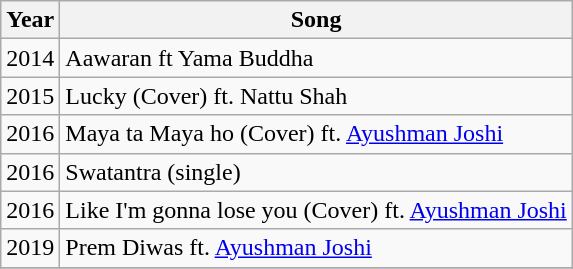<table class="wikitable sortable plainrowheaders">
<tr>
<th scope="col">Year</th>
<th scope="col">Song</th>
</tr>
<tr>
<td>2014</td>
<td>Aawaran ft Yama Buddha</td>
</tr>
<tr>
<td>2015</td>
<td>Lucky (Cover) ft. Nattu Shah</td>
</tr>
<tr>
<td>2016</td>
<td>Maya ta Maya ho (Cover) ft. <a href='#'>Ayushman Joshi</a></td>
</tr>
<tr>
<td>2016</td>
<td>Swatantra (single)</td>
</tr>
<tr>
<td>2016</td>
<td>Like I'm gonna lose you (Cover) ft. <a href='#'>Ayushman Joshi</a></td>
</tr>
<tr>
<td>2019</td>
<td>Prem Diwas ft. <a href='#'>Ayushman Joshi</a></td>
</tr>
<tr>
</tr>
</table>
